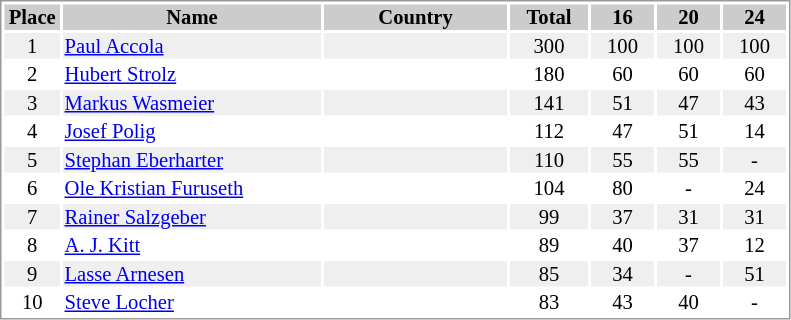<table border="0" style="border: 1px solid #999; background-color:#FFFFFF; text-align:center; font-size:86%; line-height:15px;">
<tr align="center" bgcolor="#CCCCCC">
<th width=35>Place</th>
<th width=170>Name</th>
<th width=120>Country</th>
<th width=50>Total</th>
<th width=40>16</th>
<th width=40>20</th>
<th width=40>24</th>
</tr>
<tr bgcolor="#EFEFEF">
<td>1</td>
<td align="left"><a href='#'>Paul Accola</a></td>
<td align="left"></td>
<td>300</td>
<td>100</td>
<td>100</td>
<td>100</td>
</tr>
<tr>
<td>2</td>
<td align="left"><a href='#'>Hubert Strolz</a></td>
<td align="left"></td>
<td>180</td>
<td>60</td>
<td>60</td>
<td>60</td>
</tr>
<tr bgcolor="#EFEFEF">
<td>3</td>
<td align="left"><a href='#'>Markus Wasmeier</a></td>
<td align="left"></td>
<td>141</td>
<td>51</td>
<td>47</td>
<td>43</td>
</tr>
<tr>
<td>4</td>
<td align="left"><a href='#'>Josef Polig</a></td>
<td align="left"></td>
<td>112</td>
<td>47</td>
<td>51</td>
<td>14</td>
</tr>
<tr bgcolor="#EFEFEF">
<td>5</td>
<td align="left"><a href='#'>Stephan Eberharter</a></td>
<td align="left"></td>
<td>110</td>
<td>55</td>
<td>55</td>
<td>-</td>
</tr>
<tr>
<td>6</td>
<td align="left"><a href='#'>Ole Kristian Furuseth</a></td>
<td align="left"></td>
<td>104</td>
<td>80</td>
<td>-</td>
<td>24</td>
</tr>
<tr bgcolor="#EFEFEF">
<td>7</td>
<td align="left"><a href='#'>Rainer Salzgeber</a></td>
<td align="left"></td>
<td>99</td>
<td>37</td>
<td>31</td>
<td>31</td>
</tr>
<tr>
<td>8</td>
<td align="left"><a href='#'>A. J. Kitt</a></td>
<td align="left"></td>
<td>89</td>
<td>40</td>
<td>37</td>
<td>12</td>
</tr>
<tr bgcolor="#EFEFEF">
<td>9</td>
<td align="left"><a href='#'>Lasse Arnesen</a></td>
<td align="left"></td>
<td>85</td>
<td>34</td>
<td>-</td>
<td>51</td>
</tr>
<tr>
<td>10</td>
<td align="left"><a href='#'>Steve Locher</a></td>
<td align="left"></td>
<td>83</td>
<td>43</td>
<td>40</td>
<td>-</td>
</tr>
</table>
